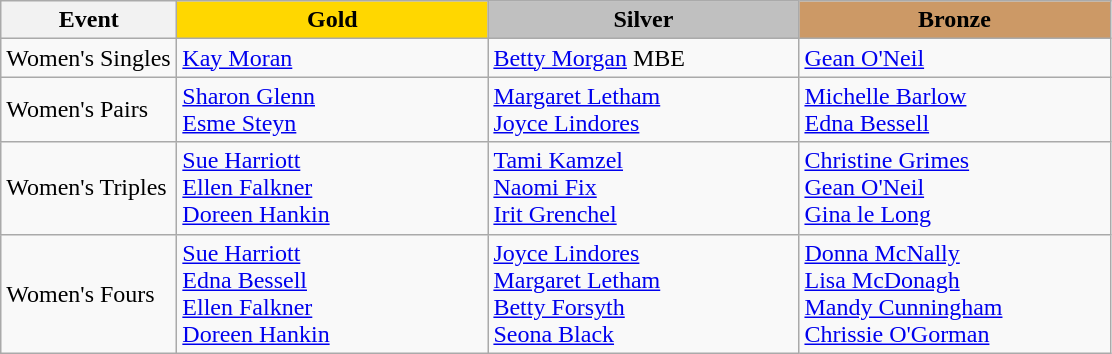<table class="wikitable" style="font-size: 100%">
<tr>
<th width=110>Event</th>
<th width=200 style="background-color: gold;">Gold</th>
<th width=200 style="background-color: silver;">Silver</th>
<th width=200 style="background-color: #cc9966;">Bronze</th>
</tr>
<tr>
<td>Women's Singles</td>
<td> <a href='#'>Kay Moran</a></td>
<td> <a href='#'>Betty Morgan</a> MBE</td>
<td> <a href='#'>Gean O'Neil</a></td>
</tr>
<tr>
<td>Women's Pairs</td>
<td> <a href='#'>Sharon Glenn</a><br><a href='#'>Esme Steyn</a></td>
<td> <a href='#'>Margaret Letham</a><br><a href='#'>Joyce Lindores</a></td>
<td> <a href='#'>Michelle Barlow</a><br><a href='#'>Edna Bessell</a></td>
</tr>
<tr>
<td>Women's Triples</td>
<td> <a href='#'>Sue Harriott</a><br><a href='#'>Ellen Falkner</a><br><a href='#'>Doreen Hankin</a></td>
<td> <a href='#'>Tami Kamzel</a><br><a href='#'>Naomi Fix</a><br><a href='#'>Irit Grenchel</a></td>
<td> <a href='#'>Christine Grimes</a><br><a href='#'>Gean O'Neil</a><br><a href='#'>Gina le Long</a></td>
</tr>
<tr>
<td>Women's Fours</td>
<td> <a href='#'>Sue Harriott</a><br><a href='#'>Edna Bessell</a><br><a href='#'>Ellen Falkner</a><br><a href='#'>Doreen Hankin</a></td>
<td> <a href='#'>Joyce Lindores</a><br><a href='#'>Margaret Letham</a><br><a href='#'>Betty Forsyth</a><br><a href='#'>Seona Black</a><br></td>
<td> <a href='#'>Donna McNally</a><br><a href='#'>Lisa McDonagh</a><br><a href='#'>Mandy Cunningham</a><br><a href='#'>Chrissie O'Gorman</a></td>
</tr>
</table>
